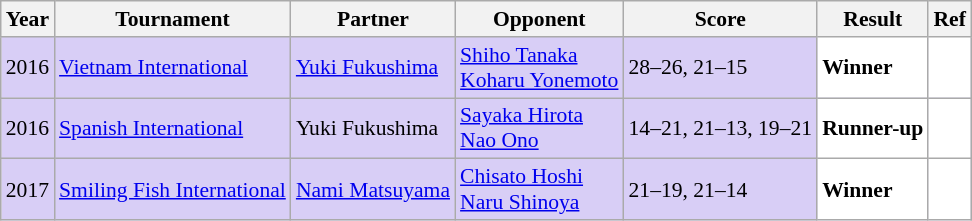<table class="sortable wikitable" style="font-size: 90%;">
<tr>
<th>Year</th>
<th>Tournament</th>
<th>Partner</th>
<th>Opponent</th>
<th>Score</th>
<th>Result</th>
<th>Ref</th>
</tr>
<tr style="background:#D8CEF6">
<td align="center">2016</td>
<td align="left"><a href='#'>Vietnam International</a></td>
<td align="left"> <a href='#'>Yuki Fukushima</a></td>
<td align="left"> <a href='#'>Shiho Tanaka</a><br> <a href='#'>Koharu Yonemoto</a></td>
<td align="left">28–26, 21–15</td>
<td style="text-align:left; background:white"> <strong>Winner</strong></td>
<td style="text-align:center; background:white"></td>
</tr>
<tr style="background:#D8CEF6">
<td align="center">2016</td>
<td align="left"><a href='#'>Spanish International</a></td>
<td align="left"> Yuki Fukushima</td>
<td align="left"> <a href='#'>Sayaka Hirota</a><br> <a href='#'>Nao Ono</a></td>
<td align="left">14–21, 21–13, 19–21</td>
<td style="text-align:left; background:white"> <strong>Runner-up</strong></td>
<td style="text-align:center; background:white"></td>
</tr>
<tr style="background:#D8CEF6">
<td align="center">2017</td>
<td align="left"><a href='#'>Smiling Fish International</a></td>
<td align="left"> <a href='#'>Nami Matsuyama</a></td>
<td align="left"> <a href='#'>Chisato Hoshi</a><br> <a href='#'>Naru Shinoya</a></td>
<td align="left">21–19, 21–14</td>
<td style="text-align:left; background:white"> <strong>Winner</strong></td>
<td style="text-align:center; background:white"></td>
</tr>
</table>
